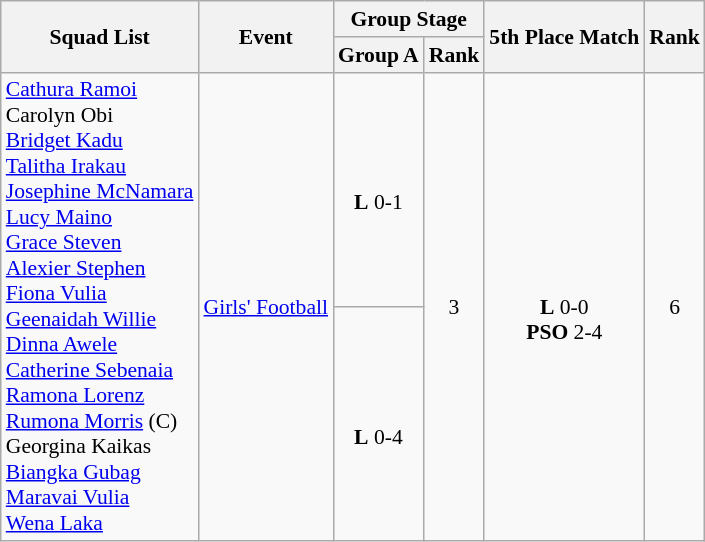<table class=wikitable style="font-size:90%">
<tr>
<th rowspan=2>Squad List</th>
<th rowspan=2>Event</th>
<th colspan=2>Group Stage</th>
<th rowspan=2>5th Place Match</th>
<th rowspan=2>Rank</th>
</tr>
<tr>
<th>Group A</th>
<th>Rank</th>
</tr>
<tr>
<td rowspan=2><a href='#'>Cathura Ramoi</a><br>Carolyn Obi<br><a href='#'>Bridget Kadu</a><br><a href='#'>Talitha Irakau</a><br><a href='#'>Josephine McNamara</a><br><a href='#'>Lucy Maino</a><br><a href='#'>Grace Steven</a><br><a href='#'>Alexier Stephen</a><br><a href='#'>Fiona Vulia</a><br><a href='#'>Geenaidah Willie</a><br><a href='#'>Dinna Awele</a><br><a href='#'>Catherine Sebenaia</a><br><a href='#'>Ramona Lorenz</a><br><a href='#'>Rumona Morris</a> (C)<br>Georgina Kaikas<br><a href='#'>Biangka Gubag</a><br><a href='#'>Maravai Vulia</a><br><a href='#'>Wena Laka</a></td>
<td rowspan=2><a href='#'>Girls' Football</a></td>
<td align=center><br> <strong>L</strong> 0-1</td>
<td rowspan=2 align=center>3</td>
<td rowspan=2 align=center><br> <strong>L</strong> 0-0<br> <strong>PSO</strong> 2-4</td>
<td rowspan=2 align=center>6</td>
</tr>
<tr>
<td align=center><br> <strong>L</strong> 0-4</td>
</tr>
</table>
